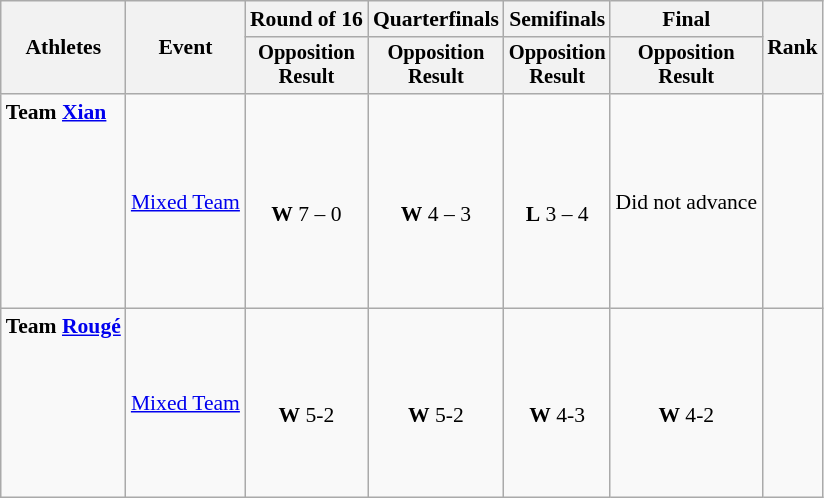<table class="wikitable" style="font-size:90%">
<tr>
<th rowspan="2">Athletes</th>
<th rowspan="2">Event</th>
<th>Round of 16</th>
<th>Quarterfinals</th>
<th>Semifinals</th>
<th>Final</th>
<th rowspan=2>Rank</th>
</tr>
<tr style="font-size:95%">
<th>Opposition<br>Result</th>
<th>Opposition<br>Result</th>
<th>Opposition<br>Result</th>
<th>Opposition<br>Result</th>
</tr>
<tr align=center>
<td align=left><strong>Team <a href='#'>Xian</a></strong><br><br><br><br><br><br><br><br></td>
<td align=left><a href='#'>Mixed Team</a></td>
<td><br><strong>W</strong> 7 – 0</td>
<td><br><strong>W</strong> 4 – 3</td>
<td><br><strong>L</strong> 3 – 4</td>
<td>Did not advance</td>
<td></td>
</tr>
<tr align=center>
<td align=left><strong>Team <a href='#'>Rougé</a></strong><br><br><br><br><br><br><br></td>
<td align=left><a href='#'>Mixed Team</a></td>
<td><br> <strong>W</strong> 5-2</td>
<td><br> <strong>W</strong> 5-2</td>
<td><br> <strong>W</strong> 4-3</td>
<td><br> <strong>W</strong> 4-2</td>
<td></td>
</tr>
</table>
